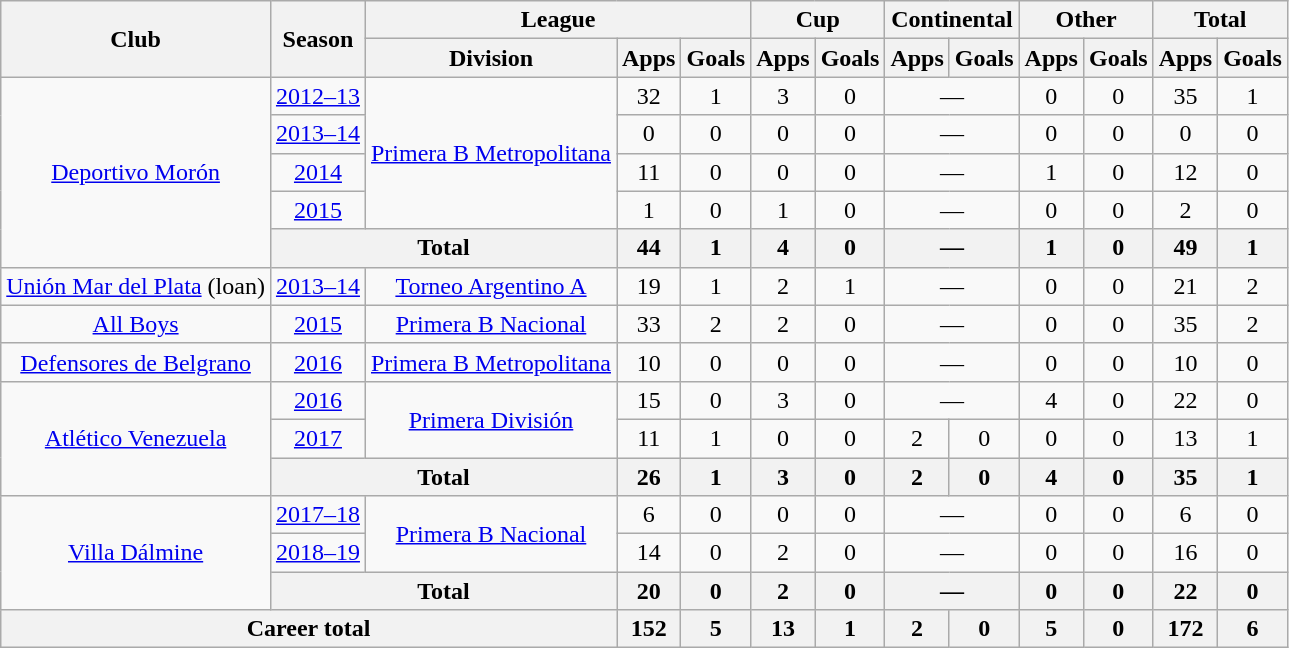<table class="wikitable" style="text-align:center">
<tr>
<th rowspan="2">Club</th>
<th rowspan="2">Season</th>
<th colspan="3">League</th>
<th colspan="2">Cup</th>
<th colspan="2">Continental</th>
<th colspan="2">Other</th>
<th colspan="2">Total</th>
</tr>
<tr>
<th>Division</th>
<th>Apps</th>
<th>Goals</th>
<th>Apps</th>
<th>Goals</th>
<th>Apps</th>
<th>Goals</th>
<th>Apps</th>
<th>Goals</th>
<th>Apps</th>
<th>Goals</th>
</tr>
<tr>
<td rowspan="5"><a href='#'>Deportivo Morón</a></td>
<td><a href='#'>2012–13</a></td>
<td rowspan="4"><a href='#'>Primera B Metropolitana</a></td>
<td>32</td>
<td>1</td>
<td>3</td>
<td>0</td>
<td colspan="2">—</td>
<td>0</td>
<td>0</td>
<td>35</td>
<td>1</td>
</tr>
<tr>
<td><a href='#'>2013–14</a></td>
<td>0</td>
<td>0</td>
<td>0</td>
<td>0</td>
<td colspan="2">—</td>
<td>0</td>
<td>0</td>
<td>0</td>
<td>0</td>
</tr>
<tr>
<td><a href='#'>2014</a></td>
<td>11</td>
<td>0</td>
<td>0</td>
<td>0</td>
<td colspan="2">—</td>
<td>1</td>
<td>0</td>
<td>12</td>
<td>0</td>
</tr>
<tr>
<td><a href='#'>2015</a></td>
<td>1</td>
<td>0</td>
<td>1</td>
<td>0</td>
<td colspan="2">—</td>
<td>0</td>
<td>0</td>
<td>2</td>
<td>0</td>
</tr>
<tr>
<th colspan="2">Total</th>
<th>44</th>
<th>1</th>
<th>4</th>
<th>0</th>
<th colspan="2">—</th>
<th>1</th>
<th>0</th>
<th>49</th>
<th>1</th>
</tr>
<tr>
<td rowspan="1"><a href='#'>Unión Mar del Plata</a> (loan)</td>
<td><a href='#'>2013–14</a></td>
<td rowspan="1"><a href='#'>Torneo Argentino A</a></td>
<td>19</td>
<td>1</td>
<td>2</td>
<td>1</td>
<td colspan="2">—</td>
<td>0</td>
<td>0</td>
<td>21</td>
<td>2</td>
</tr>
<tr>
<td rowspan="1"><a href='#'>All Boys</a></td>
<td><a href='#'>2015</a></td>
<td rowspan="1"><a href='#'>Primera B Nacional</a></td>
<td>33</td>
<td>2</td>
<td>2</td>
<td>0</td>
<td colspan="2">—</td>
<td>0</td>
<td>0</td>
<td>35</td>
<td>2</td>
</tr>
<tr>
<td rowspan="1"><a href='#'>Defensores de Belgrano</a></td>
<td><a href='#'>2016</a></td>
<td rowspan="1"><a href='#'>Primera B Metropolitana</a></td>
<td>10</td>
<td>0</td>
<td>0</td>
<td>0</td>
<td colspan="2">—</td>
<td>0</td>
<td>0</td>
<td>10</td>
<td>0</td>
</tr>
<tr>
<td rowspan="3"><a href='#'>Atlético Venezuela</a></td>
<td><a href='#'>2016</a></td>
<td rowspan="2"><a href='#'>Primera División</a></td>
<td>15</td>
<td>0</td>
<td>3</td>
<td>0</td>
<td colspan="2">—</td>
<td>4</td>
<td>0</td>
<td>22</td>
<td>0</td>
</tr>
<tr>
<td><a href='#'>2017</a></td>
<td>11</td>
<td>1</td>
<td>0</td>
<td>0</td>
<td>2</td>
<td>0</td>
<td>0</td>
<td>0</td>
<td>13</td>
<td>1</td>
</tr>
<tr>
<th colspan="2">Total</th>
<th>26</th>
<th>1</th>
<th>3</th>
<th>0</th>
<th>2</th>
<th>0</th>
<th>4</th>
<th>0</th>
<th>35</th>
<th>1</th>
</tr>
<tr>
<td rowspan="3"><a href='#'>Villa Dálmine</a></td>
<td><a href='#'>2017–18</a></td>
<td rowspan="2"><a href='#'>Primera B Nacional</a></td>
<td>6</td>
<td>0</td>
<td>0</td>
<td>0</td>
<td colspan="2">—</td>
<td>0</td>
<td>0</td>
<td>6</td>
<td>0</td>
</tr>
<tr>
<td><a href='#'>2018–19</a></td>
<td>14</td>
<td>0</td>
<td>2</td>
<td>0</td>
<td colspan="2">—</td>
<td>0</td>
<td>0</td>
<td>16</td>
<td>0</td>
</tr>
<tr>
<th colspan="2">Total</th>
<th>20</th>
<th>0</th>
<th>2</th>
<th>0</th>
<th colspan="2">—</th>
<th>0</th>
<th>0</th>
<th>22</th>
<th>0</th>
</tr>
<tr>
<th colspan="3">Career total</th>
<th>152</th>
<th>5</th>
<th>13</th>
<th>1</th>
<th>2</th>
<th>0</th>
<th>5</th>
<th>0</th>
<th>172</th>
<th>6</th>
</tr>
</table>
